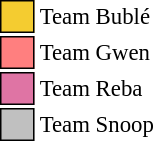<table class="toccolours" style="font-size: 95%; white-space: nowrap; margin-right: auto; margin-left: auto">
<tr>
<td style="background:#F4CC30; border:1px solid black">     </td>
<td>Team Bublé</td>
</tr>
<tr>
<td style="background:#FF7F7F; border:1px solid black">     </td>
<td>Team Gwen</td>
</tr>
<tr>
<td style="background:#df74a4; border:1px solid black">     </td>
<td>Team Reba</td>
</tr>
<tr>
<td style="background:#C0C0C0; border:1px solid black">     </td>
<td>Team Snoop</td>
</tr>
</table>
